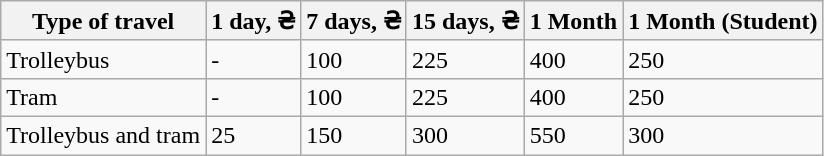<table class="wikitable">
<tr>
<th>Type of travel</th>
<th>1 day, ₴</th>
<th>7 days, ₴</th>
<th>15 days, ₴</th>
<th>1 Month</th>
<th>1 Month (Student)</th>
</tr>
<tr>
<td>Trolleybus</td>
<td>-</td>
<td>100</td>
<td>225</td>
<td>400</td>
<td>250</td>
</tr>
<tr>
<td>Tram</td>
<td>-</td>
<td>100</td>
<td>225</td>
<td>400</td>
<td>250</td>
</tr>
<tr>
<td>Trolleybus and tram</td>
<td>25</td>
<td>150</td>
<td>300</td>
<td>550</td>
<td>300</td>
</tr>
</table>
